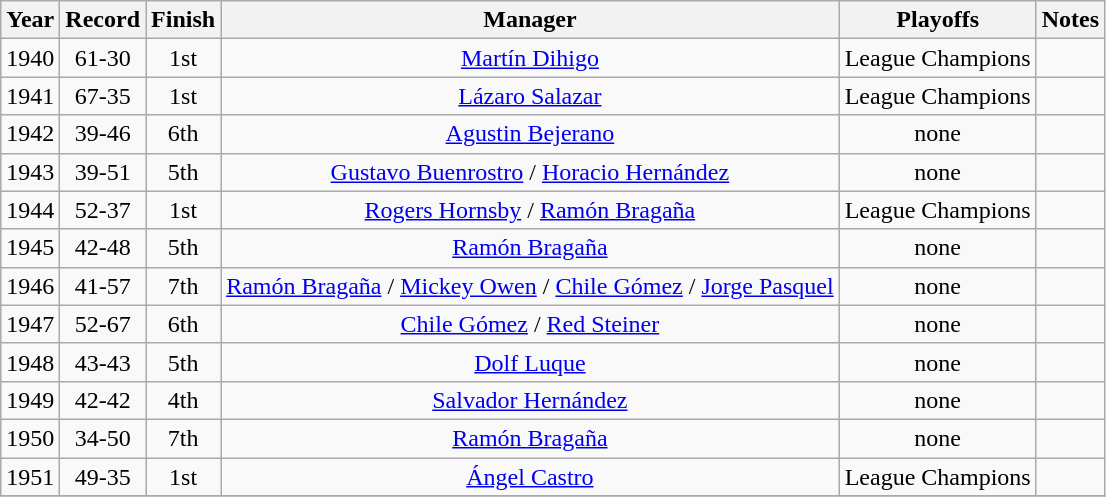<table class="wikitable">
<tr>
<th>Year</th>
<th>Record</th>
<th>Finish</th>
<th>Manager</th>
<th>Playoffs</th>
<th>Notes</th>
</tr>
<tr align=center>
<td>1940</td>
<td>61-30</td>
<td>1st</td>
<td><a href='#'>Martín Dihigo</a></td>
<td>League Champions</td>
<td></td>
</tr>
<tr align=center>
<td>1941</td>
<td>67-35</td>
<td>1st</td>
<td><a href='#'>Lázaro Salazar</a></td>
<td>League Champions</td>
<td></td>
</tr>
<tr align=center>
<td>1942</td>
<td>39-46</td>
<td>6th</td>
<td><a href='#'>Agustin Bejerano</a></td>
<td>none</td>
<td></td>
</tr>
<tr align=center>
<td>1943</td>
<td>39-51</td>
<td>5th</td>
<td><a href='#'>Gustavo Buenrostro</a> / <a href='#'>Horacio Hernández</a></td>
<td>none</td>
<td></td>
</tr>
<tr align=center>
<td>1944</td>
<td>52-37</td>
<td>1st</td>
<td><a href='#'>Rogers Hornsby</a> / <a href='#'>Ramón Bragaña</a></td>
<td>League Champions</td>
<td></td>
</tr>
<tr align=center>
<td>1945</td>
<td>42-48</td>
<td>5th</td>
<td><a href='#'>Ramón Bragaña</a></td>
<td>none</td>
<td></td>
</tr>
<tr align=center>
<td>1946</td>
<td>41-57</td>
<td>7th</td>
<td><a href='#'>Ramón Bragaña</a> / <a href='#'>Mickey Owen</a> / <a href='#'>Chile Gómez</a> / <a href='#'>Jorge Pasquel</a></td>
<td>none</td>
<td></td>
</tr>
<tr align=center>
<td>1947</td>
<td>52-67</td>
<td>6th</td>
<td><a href='#'>Chile Gómez</a> / <a href='#'>Red Steiner</a></td>
<td>none</td>
<td></td>
</tr>
<tr align=center>
<td>1948</td>
<td>43-43</td>
<td>5th</td>
<td><a href='#'>Dolf Luque</a></td>
<td>none</td>
<td></td>
</tr>
<tr align=center>
<td>1949</td>
<td>42-42</td>
<td>4th</td>
<td><a href='#'>Salvador Hernández</a></td>
<td>none</td>
<td></td>
</tr>
<tr align=center>
<td>1950</td>
<td>34-50</td>
<td>7th</td>
<td><a href='#'>Ramón Bragaña</a></td>
<td>none</td>
<td></td>
</tr>
<tr align=center>
<td>1951</td>
<td>49-35</td>
<td>1st</td>
<td><a href='#'>Ángel Castro</a></td>
<td>League Champions</td>
<td></td>
</tr>
<tr align=center>
</tr>
</table>
